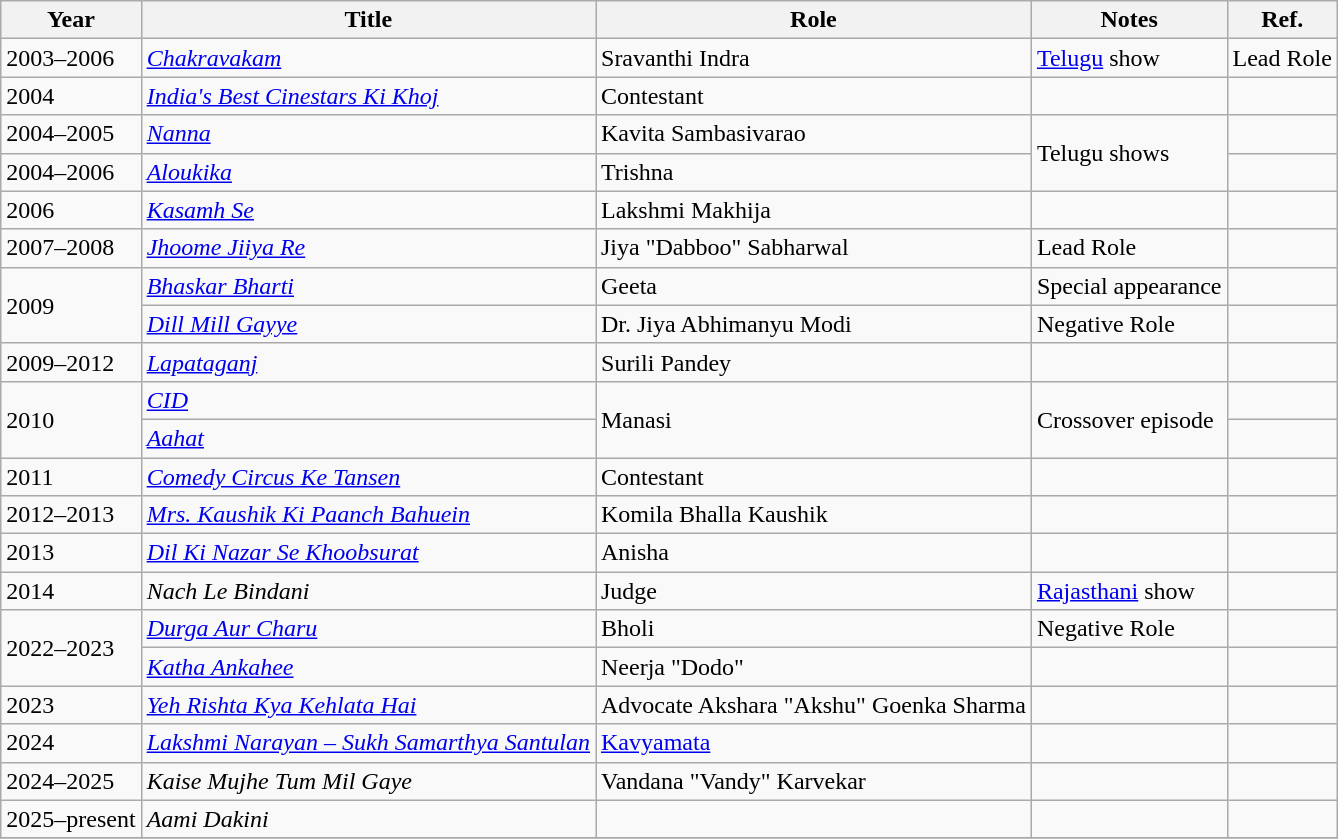<table class="wikitable sortable">
<tr>
<th>Year</th>
<th>Title</th>
<th>Role</th>
<th class="unsortable">Notes</th>
<th class="unsortable">Ref.</th>
</tr>
<tr>
<td>2003–2006</td>
<td><em><a href='#'>Chakravakam</a></em></td>
<td>Sravanthi Indra</td>
<td><a href='#'>Telugu</a> show</td>
<td>Lead Role</td>
</tr>
<tr>
<td>2004</td>
<td><em><a href='#'>India's Best Cinestars Ki Khoj</a></em></td>
<td>Contestant</td>
<td></td>
<td></td>
</tr>
<tr>
<td>2004–2005</td>
<td><em><a href='#'>Nanna</a></em></td>
<td>Kavita Sambasivarao</td>
<td rowspan = "2">Telugu shows</td>
<td></td>
</tr>
<tr>
<td>2004–2006</td>
<td><em><a href='#'>Aloukika</a></em></td>
<td>Trishna</td>
<td></td>
</tr>
<tr>
<td>2006</td>
<td><em><a href='#'>Kasamh Se</a></em></td>
<td>Lakshmi Makhija</td>
<td></td>
<td></td>
</tr>
<tr>
<td>2007–2008</td>
<td><em><a href='#'>Jhoome Jiiya Re</a></em></td>
<td>Jiya "Dabboo" Sabharwal</td>
<td>Lead Role</td>
<td></td>
</tr>
<tr>
<td rowspan = "2">2009</td>
<td><em><a href='#'>Bhaskar Bharti</a></em></td>
<td>Geeta</td>
<td>Special appearance</td>
<td></td>
</tr>
<tr>
<td><em><a href='#'>Dill Mill Gayye</a></em></td>
<td>Dr. Jiya Abhimanyu Modi</td>
<td>Negative Role</td>
<td></td>
</tr>
<tr>
<td>2009–2012</td>
<td><em><a href='#'>Lapataganj</a></em></td>
<td>Surili Pandey</td>
<td></td>
<td></td>
</tr>
<tr>
<td rowspan = "2">2010</td>
<td><em><a href='#'>CID</a></em></td>
<td rowspan = "2">Manasi</td>
<td rowspan = "2">Crossover episode</td>
<td></td>
</tr>
<tr>
<td><em><a href='#'>Aahat</a></em></td>
<td></td>
</tr>
<tr>
<td>2011</td>
<td><em><a href='#'> Comedy Circus Ke Tansen</a></em></td>
<td>Contestant</td>
<td></td>
<td></td>
</tr>
<tr>
<td>2012–2013</td>
<td><em><a href='#'>Mrs. Kaushik Ki Paanch Bahuein</a></em></td>
<td>Komila Bhalla Kaushik</td>
<td></td>
<td></td>
</tr>
<tr>
<td>2013</td>
<td><em><a href='#'>Dil Ki Nazar Se Khoobsurat</a></em></td>
<td>Anisha</td>
<td></td>
<td></td>
</tr>
<tr>
<td>2014</td>
<td><em>Nach Le Bindani</em></td>
<td>Judge</td>
<td><a href='#'>Rajasthani</a> show</td>
<td></td>
</tr>
<tr>
<td rowspan = "2">2022–2023</td>
<td><em><a href='#'>Durga Aur Charu</a></em></td>
<td>Bholi</td>
<td>Negative Role</td>
<td></td>
</tr>
<tr>
<td><em><a href='#'>Katha Ankahee</a></em></td>
<td>Neerja "Dodo"</td>
<td></td>
<td></td>
</tr>
<tr>
<td>2023</td>
<td><em><a href='#'>Yeh Rishta Kya Kehlata Hai</a></em></td>
<td>Advocate Akshara "Akshu" Goenka Sharma</td>
<td></td>
<td></td>
</tr>
<tr>
<td>2024</td>
<td><em><a href='#'>Lakshmi Narayan – Sukh Samarthya Santulan</a></em></td>
<td><a href='#'>Kavyamata</a></td>
<td></td>
<td></td>
</tr>
<tr>
<td>2024–2025</td>
<td><em>Kaise Mujhe Tum Mil Gaye</em></td>
<td>Vandana "Vandy" Karvekar</td>
<td></td>
<td></td>
</tr>
<tr>
<td>2025–present</td>
<td><em>Aami Dakini</em></td>
<td></td>
<td></td>
<td></td>
</tr>
<tr>
</tr>
</table>
